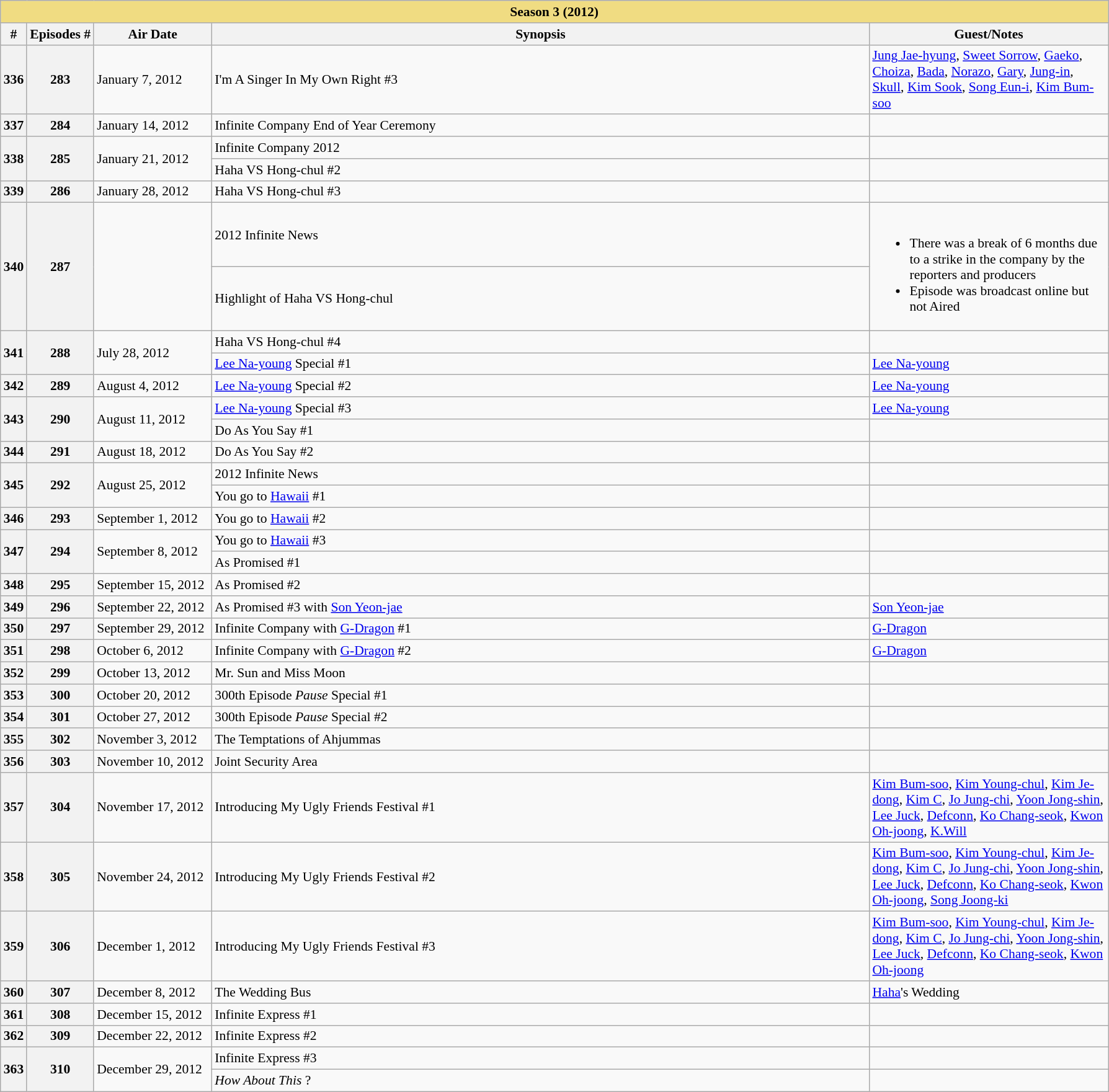<table Class="wikitable" style="font-size: 90%;">
<tr>
<th Colspan="5" style="background:#F0DC82;">Season 3 (2012)</th>
</tr>
<tr>
<th>#</th>
<th>Episodes #</th>
<th width=120>Air Date</th>
<th width=700>Synopsis</th>
<th width=250>Guest/Notes</th>
</tr>
<tr>
<th>336</th>
<th>283</th>
<td>January 7, 2012</td>
<td>I'm A Singer In My Own Right #3</td>
<td><a href='#'>Jung Jae-hyung</a>, <a href='#'>Sweet Sorrow</a>, <a href='#'>Gaeko</a>, <a href='#'>Choiza</a>, <a href='#'>Bada</a>, <a href='#'>Norazo</a>, <a href='#'>Gary</a>, <a href='#'>Jung-in</a>, <a href='#'>Skull</a>, <a href='#'>Kim Sook</a>, <a href='#'>Song Eun-i</a>, <a href='#'>Kim Bum-soo</a></td>
</tr>
<tr>
<th>337</th>
<th>284</th>
<td>January 14, 2012</td>
<td>Infinite Company End of Year Ceremony</td>
<td></td>
</tr>
<tr>
<th rowspan = "2">338</th>
<th rowspan = "2">285</th>
<td rowspan = "2">January 21, 2012</td>
<td>Infinite Company 2012</td>
<td></td>
</tr>
<tr>
<td>Haha VS Hong-chul #2</td>
<td></td>
</tr>
<tr>
<th>339</th>
<th>286</th>
<td>January 28, 2012</td>
<td>Haha VS Hong-chul #3</td>
<td></td>
</tr>
<tr>
<th rowspan = "2">340</th>
<th rowspan = "2">287</th>
<td rowspan = "2"></td>
<td>2012 Infinite News</td>
<td rowspan = "2"><br><ul><li>There was a break of 6 months due to a strike in the company by the reporters and producers</li><li>Episode was broadcast online but not Aired</li></ul></td>
</tr>
<tr>
<td>Highlight of Haha VS Hong-chul</td>
</tr>
<tr>
<th rowspan = "2">341</th>
<th rowspan = "2">288</th>
<td rowspan = "2">July 28, 2012</td>
<td>Haha VS Hong-chul #4</td>
<td></td>
</tr>
<tr>
<td><a href='#'>Lee Na-young</a> Special #1</td>
<td><a href='#'>Lee Na-young</a></td>
</tr>
<tr>
<th>342</th>
<th>289</th>
<td>August 4, 2012</td>
<td><a href='#'>Lee Na-young</a> Special #2</td>
<td><a href='#'>Lee Na-young</a></td>
</tr>
<tr>
<th rowspan = "2">343</th>
<th rowspan = "2">290</th>
<td rowspan = "2">August 11, 2012</td>
<td><a href='#'>Lee Na-young</a> Special #3</td>
<td><a href='#'>Lee Na-young</a></td>
</tr>
<tr>
<td>Do As You Say #1</td>
<td></td>
</tr>
<tr>
<th>344</th>
<th>291</th>
<td>August 18, 2012</td>
<td>Do As You Say #2</td>
<td></td>
</tr>
<tr>
<th rowspan = "2">345</th>
<th rowspan = "2">292</th>
<td rowspan = "2">August 25, 2012</td>
<td>2012 Infinite News</td>
<td></td>
</tr>
<tr>
<td>You go to <a href='#'>Hawaii</a> #1</td>
<td></td>
</tr>
<tr>
<th>346</th>
<th>293</th>
<td>September 1, 2012</td>
<td>You go to <a href='#'>Hawaii</a> #2</td>
<td></td>
</tr>
<tr>
<th rowspan = "2">347</th>
<th rowspan = "2">294</th>
<td rowspan = "2">September 8, 2012</td>
<td>You go to <a href='#'>Hawaii</a> #3</td>
<td></td>
</tr>
<tr>
<td>As Promised #1</td>
<td></td>
</tr>
<tr>
<th>348</th>
<th>295</th>
<td>September 15, 2012</td>
<td>As Promised #2</td>
<td></td>
</tr>
<tr>
<th>349</th>
<th>296</th>
<td>September 22, 2012</td>
<td>As Promised #3 with <a href='#'>Son Yeon-jae</a></td>
<td><a href='#'>Son Yeon-jae</a></td>
</tr>
<tr>
<th>350</th>
<th>297</th>
<td>September 29, 2012</td>
<td>Infinite Company with <a href='#'>G-Dragon</a> #1</td>
<td><a href='#'>G-Dragon</a></td>
</tr>
<tr>
<th>351</th>
<th>298</th>
<td>October 6, 2012</td>
<td>Infinite Company with <a href='#'>G-Dragon</a> #2</td>
<td><a href='#'>G-Dragon</a></td>
</tr>
<tr>
<th>352</th>
<th>299</th>
<td>October 13, 2012</td>
<td>Mr. Sun and Miss Moon</td>
<td></td>
</tr>
<tr>
<th>353</th>
<th>300</th>
<td>October 20, 2012</td>
<td>300th Episode <em>Pause</em> Special #1</td>
<td></td>
</tr>
<tr>
<th>354</th>
<th>301</th>
<td>October 27, 2012</td>
<td>300th Episode <em>Pause</em> Special #2</td>
<td></td>
</tr>
<tr>
<th>355</th>
<th>302</th>
<td>November 3, 2012</td>
<td>The Temptations of Ahjummas</td>
<td></td>
</tr>
<tr>
<th>356</th>
<th>303</th>
<td>November 10, 2012</td>
<td>Joint Security Area</td>
<td></td>
</tr>
<tr>
<th>357</th>
<th>304</th>
<td>November 17, 2012</td>
<td>Introducing My Ugly Friends Festival #1</td>
<td><a href='#'>Kim Bum-soo</a>, <a href='#'>Kim Young-chul</a>, <a href='#'>Kim Je-dong</a>, <a href='#'>Kim C</a>, <a href='#'>Jo Jung-chi</a>, <a href='#'>Yoon Jong-shin</a>, <a href='#'>Lee Juck</a>, <a href='#'>Defconn</a>, <a href='#'>Ko Chang-seok</a>, <a href='#'>Kwon Oh-joong</a>, <a href='#'>K.Will</a></td>
</tr>
<tr>
<th>358</th>
<th>305</th>
<td>November 24, 2012</td>
<td>Introducing My Ugly Friends Festival #2</td>
<td><a href='#'>Kim Bum-soo</a>, <a href='#'>Kim Young-chul</a>, <a href='#'>Kim Je-dong</a>, <a href='#'>Kim C</a>, <a href='#'>Jo Jung-chi</a>, <a href='#'>Yoon Jong-shin</a>, <a href='#'>Lee Juck</a>, <a href='#'>Defconn</a>, <a href='#'>Ko Chang-seok</a>, <a href='#'>Kwon Oh-joong</a>, <a href='#'>Song Joong-ki</a></td>
</tr>
<tr>
<th>359</th>
<th>306</th>
<td>December 1, 2012</td>
<td>Introducing My Ugly Friends Festival #3</td>
<td><a href='#'>Kim Bum-soo</a>, <a href='#'>Kim Young-chul</a>, <a href='#'>Kim Je-dong</a>, <a href='#'>Kim C</a>, <a href='#'>Jo Jung-chi</a>, <a href='#'>Yoon Jong-shin</a>, <a href='#'>Lee Juck</a>, <a href='#'>Defconn</a>, <a href='#'>Ko Chang-seok</a>, <a href='#'>Kwon Oh-joong</a></td>
</tr>
<tr>
<th>360</th>
<th>307</th>
<td>December 8, 2012</td>
<td>The Wedding Bus</td>
<td><a href='#'>Haha</a>'s Wedding</td>
</tr>
<tr>
<th>361</th>
<th>308</th>
<td>December 15, 2012</td>
<td>Infinite Express #1</td>
<td></td>
</tr>
<tr>
<th>362</th>
<th>309</th>
<td>December 22, 2012</td>
<td>Infinite Express #2</td>
<td></td>
</tr>
<tr>
<th rowspan = "2">363</th>
<th rowspan = "2">310</th>
<td rowspan = "2">December 29, 2012</td>
<td>Infinite Express #3</td>
<td></td>
</tr>
<tr>
<td><em>How About This</em> ?</td>
<td></td>
</tr>
</table>
